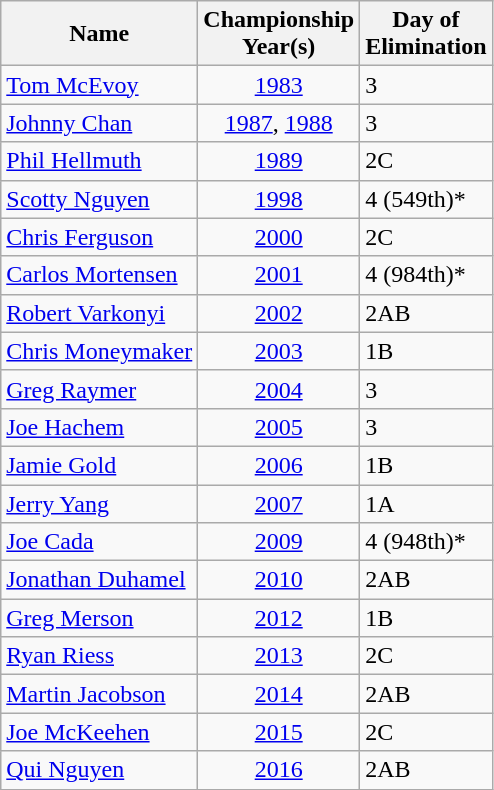<table class="wikitable sortable">
<tr>
<th>Name</th>
<th>Championship<br>Year(s)</th>
<th>Day of<br>Elimination</th>
</tr>
<tr>
<td><a href='#'>Tom McEvoy</a></td>
<td align=center><a href='#'>1983</a></td>
<td>3</td>
</tr>
<tr>
<td><a href='#'>Johnny Chan</a></td>
<td align=center><a href='#'>1987</a>, <a href='#'>1988</a></td>
<td>3</td>
</tr>
<tr>
<td><a href='#'>Phil Hellmuth</a></td>
<td align=center><a href='#'>1989</a></td>
<td>2C</td>
</tr>
<tr>
<td><a href='#'>Scotty Nguyen</a></td>
<td align=center><a href='#'>1998</a></td>
<td data-sort-value="6">4 (549th)*</td>
</tr>
<tr>
<td><a href='#'>Chris Ferguson</a></td>
<td align=center><a href='#'>2000</a></td>
<td>2C</td>
</tr>
<tr>
<td><a href='#'>Carlos Mortensen</a></td>
<td align=center><a href='#'>2001</a></td>
<td>4 (984th)*</td>
</tr>
<tr>
<td><a href='#'>Robert Varkonyi</a></td>
<td align=center><a href='#'>2002</a></td>
<td>2AB</td>
</tr>
<tr>
<td><a href='#'>Chris Moneymaker</a></td>
<td align=center><a href='#'>2003</a></td>
<td>1B</td>
</tr>
<tr>
<td><a href='#'>Greg Raymer</a></td>
<td align=center><a href='#'>2004</a></td>
<td>3</td>
</tr>
<tr>
<td><a href='#'>Joe Hachem</a></td>
<td align=center><a href='#'>2005</a></td>
<td>3</td>
</tr>
<tr>
<td><a href='#'>Jamie Gold</a></td>
<td align=center><a href='#'>2006</a></td>
<td>1B</td>
</tr>
<tr>
<td><a href='#'>Jerry Yang</a></td>
<td align=center><a href='#'>2007</a></td>
<td>1A</td>
</tr>
<tr>
<td><a href='#'>Joe Cada</a></td>
<td align=center><a href='#'>2009</a></td>
<td data-sort-value="5">4 (948th)*</td>
</tr>
<tr>
<td><a href='#'>Jonathan Duhamel</a></td>
<td align=center><a href='#'>2010</a></td>
<td>2AB</td>
</tr>
<tr>
<td><a href='#'>Greg Merson</a></td>
<td align=center><a href='#'>2012</a></td>
<td>1B</td>
</tr>
<tr>
<td><a href='#'>Ryan Riess</a></td>
<td align=center><a href='#'>2013</a></td>
<td>2C</td>
</tr>
<tr>
<td><a href='#'>Martin Jacobson</a></td>
<td align=center><a href='#'>2014</a></td>
<td>2AB</td>
</tr>
<tr>
<td><a href='#'>Joe McKeehen</a></td>
<td align=center><a href='#'>2015</a></td>
<td>2C</td>
</tr>
<tr>
<td><a href='#'>Qui Nguyen</a></td>
<td align=center><a href='#'>2016</a></td>
<td>2AB</td>
</tr>
</table>
